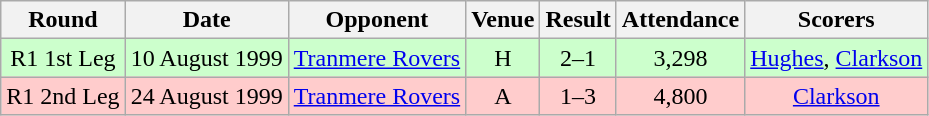<table class="wikitable" style="font-size:100%; text-align:center">
<tr>
<th>Round</th>
<th>Date</th>
<th>Opponent</th>
<th>Venue</th>
<th>Result</th>
<th>Attendance</th>
<th>Scorers</th>
</tr>
<tr style="background: #CCFFCC;">
<td>R1 1st Leg</td>
<td>10 August 1999</td>
<td><a href='#'>Tranmere Rovers</a></td>
<td>H</td>
<td>2–1</td>
<td>3,298</td>
<td><a href='#'>Hughes</a>, <a href='#'>Clarkson</a></td>
</tr>
<tr style="background: #FFCCCC;">
<td>R1 2nd Leg</td>
<td>24 August 1999</td>
<td><a href='#'>Tranmere Rovers</a></td>
<td>A</td>
<td>1–3</td>
<td>4,800</td>
<td><a href='#'>Clarkson</a></td>
</tr>
</table>
